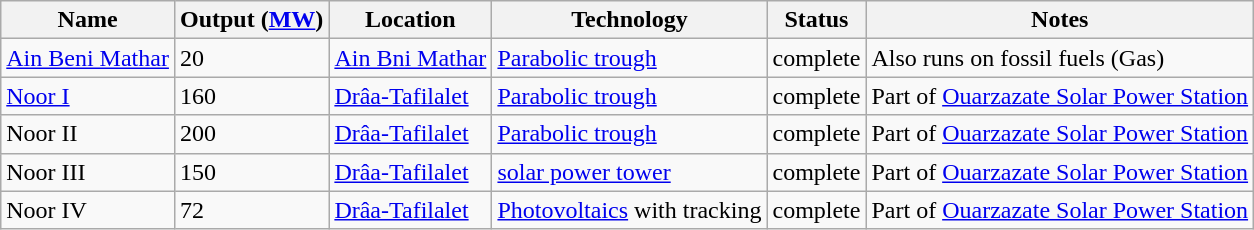<table class="wikitable sortable">
<tr>
<th>Name</th>
<th>Output (<a href='#'>MW</a>)</th>
<th>Location</th>
<th>Technology</th>
<th>Status</th>
<th>Notes</th>
</tr>
<tr>
<td><a href='#'>Ain Beni Mathar</a></td>
<td>20</td>
<td><a href='#'>Ain Bni Mathar</a></td>
<td><a href='#'>Parabolic trough</a></td>
<td>complete</td>
<td>Also runs on fossil fuels (Gas)</td>
</tr>
<tr>
<td><a href='#'>Noor I</a></td>
<td>160</td>
<td><a href='#'>Drâa-Tafilalet</a></td>
<td><a href='#'>Parabolic trough</a></td>
<td>complete</td>
<td>Part of <a href='#'>Ouarzazate Solar Power Station</a></td>
</tr>
<tr>
<td>Noor II</td>
<td>200</td>
<td><a href='#'>Drâa-Tafilalet</a></td>
<td><a href='#'>Parabolic trough</a></td>
<td>complete</td>
<td>Part of <a href='#'>Ouarzazate Solar Power Station</a></td>
</tr>
<tr>
<td>Noor III</td>
<td>150</td>
<td><a href='#'>Drâa-Tafilalet</a></td>
<td><a href='#'>solar power tower</a></td>
<td>complete</td>
<td>Part of <a href='#'>Ouarzazate Solar Power Station</a></td>
</tr>
<tr>
<td>Noor IV</td>
<td>72</td>
<td><a href='#'>Drâa-Tafilalet</a></td>
<td><a href='#'>Photovoltaics</a> with tracking</td>
<td>complete</td>
<td>Part of <a href='#'>Ouarzazate Solar Power Station</a></td>
</tr>
</table>
